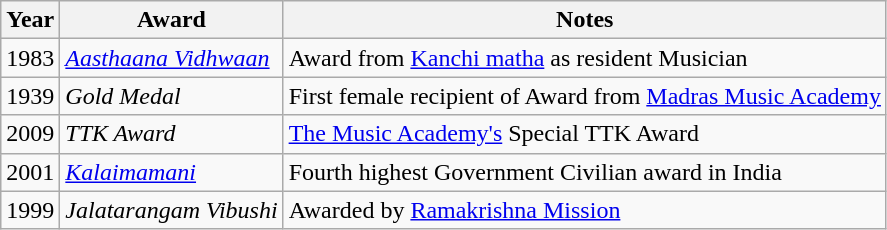<table class="wikitable sortable">
<tr>
<th>Year</th>
<th>Award</th>
<th class="unsortable">Notes</th>
</tr>
<tr>
<td>1983</td>
<td><em><a href='#'>Aasthaana Vidhwaan</a></em></td>
<td>Award from <a href='#'>Kanchi matha</a> as resident Musician</td>
</tr>
<tr>
<td>1939</td>
<td><em>Gold Medal</em></td>
<td>First female recipient of Award from <a href='#'>Madras Music Academy</a></td>
</tr>
<tr>
<td>2009</td>
<td><em>TTK Award</em></td>
<td><a href='#'>The Music Academy's</a> Special TTK Award</td>
</tr>
<tr>
<td>2001</td>
<td><em><a href='#'>Kalaimamani</a></em></td>
<td>Fourth highest Government Civilian award in India</td>
</tr>
<tr>
<td>1999</td>
<td><em>Jalatarangam Vibushi</em></td>
<td>Awarded by <a href='#'>Ramakrishna Mission</a></td>
</tr>
</table>
